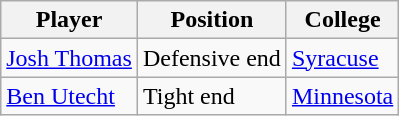<table class="wikitable">
<tr>
<th>Player</th>
<th>Position</th>
<th>College</th>
</tr>
<tr>
<td><a href='#'>Josh Thomas</a></td>
<td>Defensive end</td>
<td><a href='#'>Syracuse</a></td>
</tr>
<tr>
<td><a href='#'>Ben Utecht</a></td>
<td>Tight end</td>
<td><a href='#'>Minnesota</a></td>
</tr>
</table>
